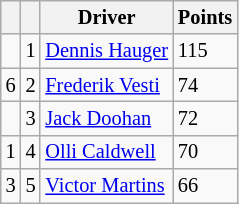<table class="wikitable" style="font-size: 85%;">
<tr>
<th></th>
<th></th>
<th>Driver</th>
<th>Points</th>
</tr>
<tr>
<td align="left"></td>
<td align="center">1</td>
<td> <a href='#'>Dennis Hauger</a></td>
<td>115</td>
</tr>
<tr>
<td align="left"> 6</td>
<td align="center">2</td>
<td> <a href='#'>Frederik Vesti</a></td>
<td>74</td>
</tr>
<tr>
<td align="left"></td>
<td align="center">3</td>
<td> <a href='#'>Jack Doohan</a></td>
<td>72</td>
</tr>
<tr>
<td align="left"> 1</td>
<td align="center">4</td>
<td> <a href='#'>Olli Caldwell</a></td>
<td>70</td>
</tr>
<tr>
<td align="left"> 3</td>
<td align="center">5</td>
<td> <a href='#'>Victor Martins</a></td>
<td>66</td>
</tr>
</table>
